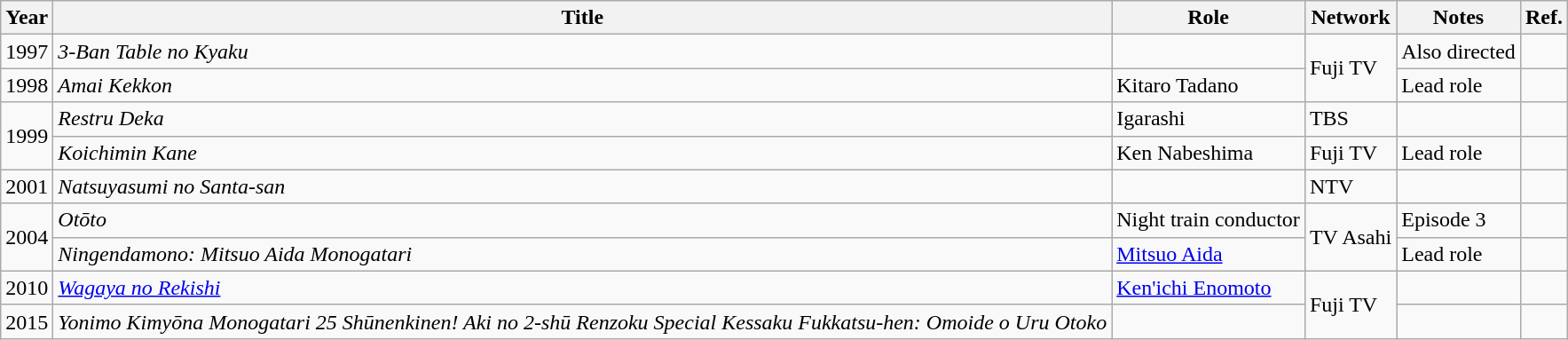<table class="wikitable">
<tr>
<th>Year</th>
<th>Title</th>
<th>Role</th>
<th>Network</th>
<th>Notes</th>
<th>Ref.</th>
</tr>
<tr>
<td>1997</td>
<td><em>3-Ban Table no Kyaku</em></td>
<td></td>
<td rowspan="2">Fuji TV</td>
<td>Also directed</td>
<td></td>
</tr>
<tr>
<td>1998</td>
<td><em>Amai Kekkon</em></td>
<td>Kitaro Tadano</td>
<td>Lead role</td>
<td></td>
</tr>
<tr>
<td rowspan="2">1999</td>
<td><em>Restru Deka</em></td>
<td>Igarashi</td>
<td>TBS</td>
<td></td>
<td></td>
</tr>
<tr>
<td><em>Koichimin Kane</em></td>
<td>Ken Nabeshima</td>
<td>Fuji TV</td>
<td>Lead role</td>
<td></td>
</tr>
<tr>
<td>2001</td>
<td><em>Natsuyasumi no Santa-san</em></td>
<td></td>
<td>NTV</td>
<td></td>
<td></td>
</tr>
<tr>
<td rowspan="2">2004</td>
<td><em>Otōto</em></td>
<td>Night train conductor</td>
<td rowspan="2">TV Asahi</td>
<td>Episode 3</td>
<td></td>
</tr>
<tr>
<td><em>Ningendamono: Mitsuo Aida Monogatari</em></td>
<td><a href='#'>Mitsuo Aida</a></td>
<td>Lead role</td>
<td></td>
</tr>
<tr>
<td>2010</td>
<td><em><a href='#'>Wagaya no Rekishi</a></em></td>
<td><a href='#'>Ken'ichi Enomoto</a></td>
<td rowspan="2">Fuji TV</td>
<td></td>
<td></td>
</tr>
<tr>
<td>2015</td>
<td><em>Yonimo Kimyōna Monogatari 25 Shūnenkinen! Aki no 2-shū Renzoku Special Kessaku Fukkatsu-hen: Omoide o Uru Otoko</em></td>
<td></td>
<td></td>
<td></td>
</tr>
</table>
